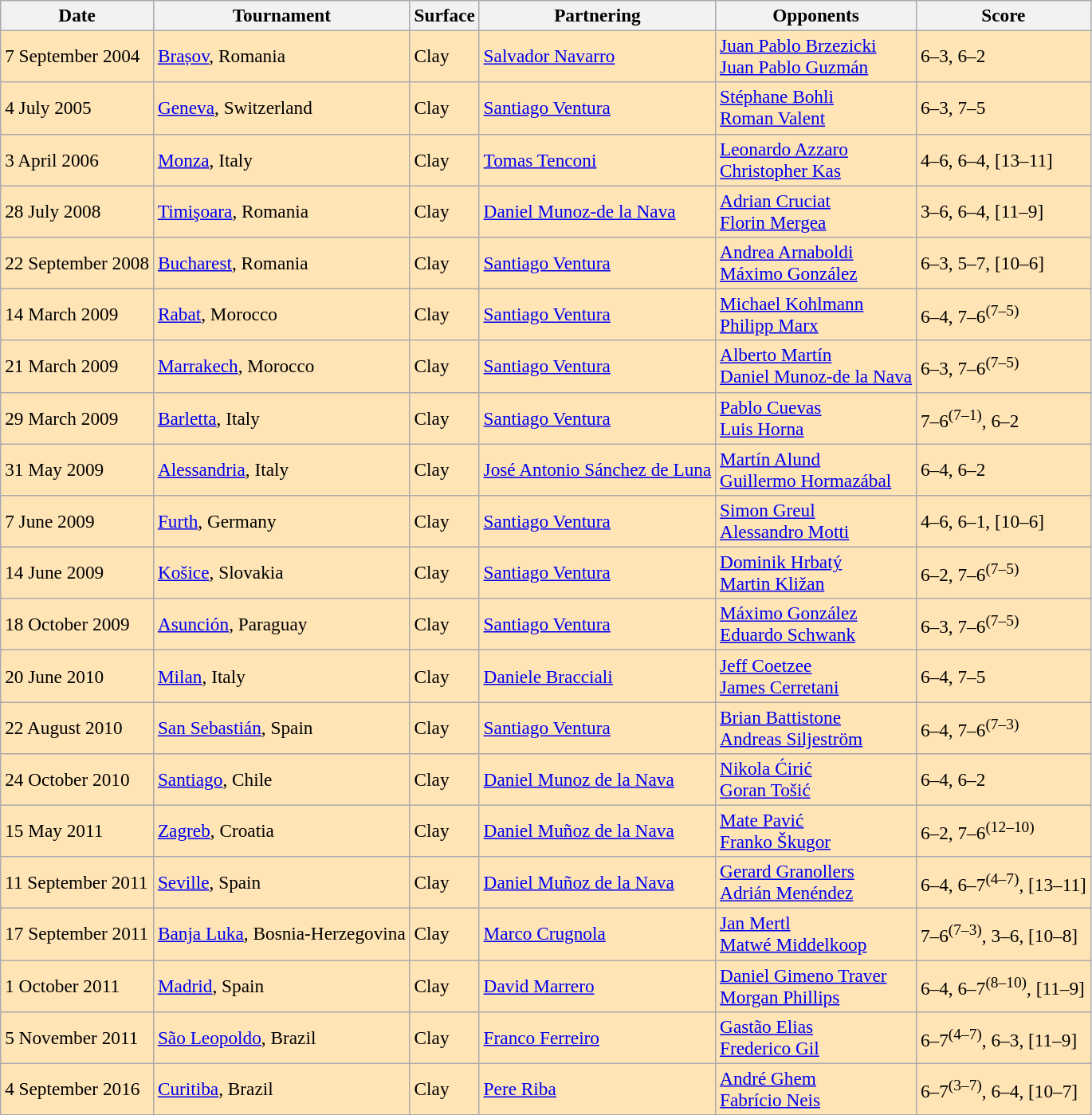<table class="wikitable" style=font-size:97%>
<tr>
<th>Date</th>
<th>Tournament</th>
<th>Surface</th>
<th>Partnering</th>
<th>Opponents</th>
<th>Score</th>
</tr>
<tr bgcolor=moccasin>
<td>7 September 2004</td>
<td><a href='#'>Brașov</a>, Romania</td>
<td>Clay</td>
<td> <a href='#'>Salvador Navarro</a></td>
<td> <a href='#'>Juan Pablo Brzezicki</a><br> <a href='#'>Juan Pablo Guzmán</a></td>
<td>6–3, 6–2</td>
</tr>
<tr bgcolor=moccasin>
<td>4 July 2005</td>
<td><a href='#'>Geneva</a>, Switzerland</td>
<td>Clay</td>
<td> <a href='#'>Santiago Ventura</a></td>
<td> <a href='#'>Stéphane Bohli</a><br> <a href='#'>Roman Valent</a></td>
<td>6–3, 7–5</td>
</tr>
<tr bgcolor=moccasin>
<td>3 April 2006</td>
<td><a href='#'>Monza</a>, Italy</td>
<td>Clay</td>
<td> <a href='#'>Tomas Tenconi</a></td>
<td> <a href='#'>Leonardo Azzaro</a><br> <a href='#'>Christopher Kas</a></td>
<td>4–6, 6–4, [13–11]</td>
</tr>
<tr bgcolor=moccasin>
<td>28 July 2008</td>
<td><a href='#'>Timişoara</a>, Romania</td>
<td>Clay</td>
<td> <a href='#'>Daniel Munoz-de la Nava</a></td>
<td> <a href='#'>Adrian Cruciat</a><br> <a href='#'>Florin Mergea</a></td>
<td>3–6, 6–4, [11–9]</td>
</tr>
<tr bgcolor=moccasin>
<td>22 September 2008</td>
<td><a href='#'>Bucharest</a>, Romania</td>
<td>Clay</td>
<td> <a href='#'>Santiago Ventura</a></td>
<td> <a href='#'>Andrea Arnaboldi</a><br> <a href='#'>Máximo González</a></td>
<td>6–3, 5–7, [10–6]</td>
</tr>
<tr bgcolor=moccasin>
<td>14 March 2009</td>
<td><a href='#'>Rabat</a>, Morocco</td>
<td>Clay</td>
<td> <a href='#'>Santiago Ventura</a></td>
<td> <a href='#'>Michael Kohlmann</a><br> <a href='#'>Philipp Marx</a></td>
<td>6–4, 7–6<sup>(7–5)</sup></td>
</tr>
<tr bgcolor=moccasin>
<td>21 March 2009</td>
<td><a href='#'>Marrakech</a>, Morocco</td>
<td>Clay</td>
<td> <a href='#'>Santiago Ventura</a></td>
<td> <a href='#'>Alberto Martín</a><br> <a href='#'>Daniel Munoz-de la Nava</a></td>
<td>6–3, 7–6<sup>(7–5)</sup></td>
</tr>
<tr bgcolor=moccasin>
<td>29 March 2009</td>
<td><a href='#'>Barletta</a>, Italy</td>
<td>Clay</td>
<td> <a href='#'>Santiago Ventura</a></td>
<td> <a href='#'>Pablo Cuevas</a><br> <a href='#'>Luis Horna</a></td>
<td>7–6<sup>(7–1)</sup>, 6–2</td>
</tr>
<tr bgcolor=moccasin>
<td>31 May 2009</td>
<td><a href='#'>Alessandria</a>, Italy</td>
<td>Clay</td>
<td> <a href='#'>José Antonio Sánchez de Luna</a></td>
<td> <a href='#'>Martín Alund</a><br> <a href='#'>Guillermo Hormazábal</a></td>
<td>6–4, 6–2</td>
</tr>
<tr bgcolor=moccasin>
<td>7 June 2009</td>
<td><a href='#'>Furth</a>, Germany</td>
<td>Clay</td>
<td> <a href='#'>Santiago Ventura</a></td>
<td> <a href='#'>Simon Greul</a><br> <a href='#'>Alessandro Motti</a></td>
<td>4–6, 6–1, [10–6]</td>
</tr>
<tr bgcolor=moccasin>
<td>14 June 2009</td>
<td><a href='#'>Košice</a>, Slovakia</td>
<td>Clay</td>
<td> <a href='#'>Santiago Ventura</a></td>
<td> <a href='#'>Dominik Hrbatý</a><br> <a href='#'>Martin Kližan</a></td>
<td>6–2, 7–6<sup>(7–5)</sup></td>
</tr>
<tr bgcolor=moccasin>
<td>18 October 2009</td>
<td><a href='#'>Asunción</a>, Paraguay</td>
<td>Clay</td>
<td> <a href='#'>Santiago Ventura</a></td>
<td> <a href='#'>Máximo González</a><br> <a href='#'>Eduardo Schwank</a></td>
<td>6–3, 7–6<sup>(7–5)</sup></td>
</tr>
<tr bgcolor=moccasin>
<td>20 June 2010</td>
<td><a href='#'>Milan</a>, Italy</td>
<td>Clay</td>
<td> <a href='#'>Daniele Bracciali</a></td>
<td> <a href='#'>Jeff Coetzee</a><br> <a href='#'>James Cerretani</a></td>
<td>6–4, 7–5</td>
</tr>
<tr bgcolor=moccasin>
<td>22 August 2010</td>
<td><a href='#'>San Sebastián</a>, Spain</td>
<td>Clay</td>
<td> <a href='#'>Santiago Ventura</a></td>
<td> <a href='#'>Brian Battistone</a><br> <a href='#'>Andreas Siljeström</a></td>
<td>6–4, 7–6<sup>(7–3)</sup></td>
</tr>
<tr bgcolor=moccasin>
<td>24 October 2010</td>
<td><a href='#'>Santiago</a>, Chile</td>
<td>Clay</td>
<td> <a href='#'>Daniel Munoz de la Nava</a></td>
<td> <a href='#'>Nikola Ćirić</a><br> <a href='#'>Goran Tošić</a></td>
<td>6–4, 6–2</td>
</tr>
<tr bgcolor=moccasin>
<td>15 May 2011</td>
<td><a href='#'>Zagreb</a>, Croatia</td>
<td>Clay</td>
<td> <a href='#'>Daniel Muñoz de la Nava</a></td>
<td> <a href='#'>Mate Pavić</a><br> <a href='#'>Franko Škugor</a></td>
<td>6–2, 7–6<sup>(12–10)</sup></td>
</tr>
<tr style=background:moccasin>
<td>11 September 2011</td>
<td><a href='#'>Seville</a>, Spain</td>
<td>Clay</td>
<td> <a href='#'>Daniel Muñoz de la Nava</a></td>
<td> <a href='#'>Gerard Granollers</a><br> <a href='#'>Adrián Menéndez</a></td>
<td>6–4, 6–7<sup>(4–7)</sup>, [13–11]</td>
</tr>
<tr style=background:moccasin>
<td>17 September 2011</td>
<td><a href='#'>Banja Luka</a>, Bosnia-Herzegovina</td>
<td>Clay</td>
<td> <a href='#'>Marco Crugnola</a></td>
<td> <a href='#'>Jan Mertl</a><br> <a href='#'>Matwé Middelkoop</a></td>
<td>7–6<sup>(7–3)</sup>, 3–6, [10–8]</td>
</tr>
<tr style=background:moccasin>
<td>1 October 2011</td>
<td><a href='#'>Madrid</a>, Spain</td>
<td>Clay</td>
<td> <a href='#'>David Marrero</a></td>
<td> <a href='#'>Daniel Gimeno Traver</a><br> <a href='#'>Morgan Phillips</a></td>
<td>6–4, 6–7<sup>(8–10)</sup>, [11–9]</td>
</tr>
<tr bgcolor=moccasin>
<td>5 November 2011</td>
<td><a href='#'>São Leopoldo</a>, Brazil</td>
<td>Clay</td>
<td> <a href='#'>Franco Ferreiro</a></td>
<td> <a href='#'>Gastão Elias</a><br> <a href='#'>Frederico Gil</a></td>
<td>6–7<sup>(4–7)</sup>, 6–3, [11–9]</td>
</tr>
<tr bgcolor=moccasin>
<td>4 September 2016</td>
<td><a href='#'>Curitiba</a>, Brazil</td>
<td>Clay</td>
<td> <a href='#'>Pere Riba</a></td>
<td> <a href='#'>André Ghem</a><br> <a href='#'>Fabrício Neis</a></td>
<td>6–7<sup>(3–7)</sup>, 6–4, [10–7]</td>
</tr>
</table>
